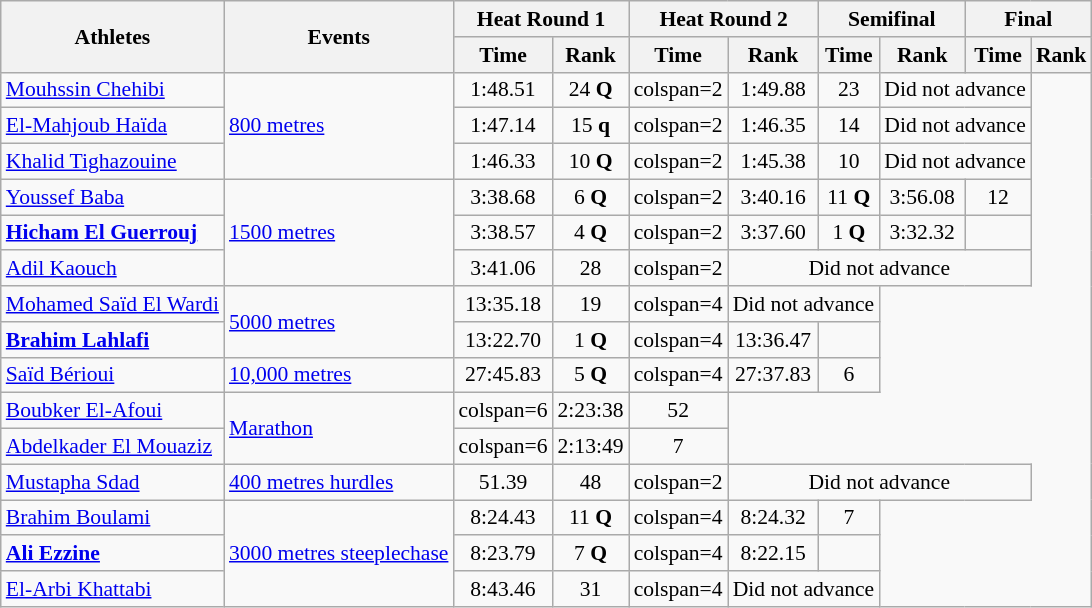<table class=wikitable style=font-size:90%>
<tr>
<th rowspan=2>Athletes</th>
<th rowspan=2>Events</th>
<th colspan=2>Heat Round 1</th>
<th colspan=2>Heat Round 2</th>
<th colspan=2>Semifinal</th>
<th colspan=2>Final</th>
</tr>
<tr>
<th>Time</th>
<th>Rank</th>
<th>Time</th>
<th>Rank</th>
<th>Time</th>
<th>Rank</th>
<th>Time</th>
<th>Rank</th>
</tr>
<tr>
<td><a href='#'>Mouhssin Chehibi</a></td>
<td rowspan=3><a href='#'>800 metres</a></td>
<td align=center>1:48.51</td>
<td align=center>24 <strong>Q</strong></td>
<td>colspan=2</td>
<td align=center>1:49.88</td>
<td align=center>23</td>
<td align=center colspan=2>Did not advance</td>
</tr>
<tr>
<td><a href='#'>El-Mahjoub Haïda</a></td>
<td align=center>1:47.14</td>
<td align=center>15 <strong>q</strong></td>
<td>colspan=2</td>
<td align=center>1:46.35</td>
<td align=center>14</td>
<td align=center colspan=2>Did not advance</td>
</tr>
<tr>
<td><a href='#'>Khalid Tighazouine</a></td>
<td align=center>1:46.33</td>
<td align=center>10 <strong>Q</strong></td>
<td>colspan=2</td>
<td align=center>1:45.38</td>
<td align=center>10</td>
<td align=center colspan=2>Did not advance</td>
</tr>
<tr>
<td><a href='#'>Youssef Baba</a></td>
<td rowspan=3><a href='#'>1500 metres</a></td>
<td align=center>3:38.68</td>
<td align=center>6 <strong>Q</strong></td>
<td>colspan=2</td>
<td align=center>3:40.16</td>
<td align=center>11 <strong>Q</strong></td>
<td align=center>3:56.08</td>
<td align=center>12</td>
</tr>
<tr>
<td><strong><a href='#'>Hicham El Guerrouj</a></strong></td>
<td align=center>3:38.57</td>
<td align=center>4 <strong>Q</strong></td>
<td>colspan=2</td>
<td align=center>3:37.60</td>
<td align=center>1 <strong>Q</strong></td>
<td align=center>3:32.32</td>
<td align=center></td>
</tr>
<tr>
<td><a href='#'>Adil Kaouch</a></td>
<td align=center>3:41.06</td>
<td align=center>28</td>
<td>colspan=2</td>
<td align=center colspan=4>Did not advance</td>
</tr>
<tr>
<td><a href='#'>Mohamed Saïd El Wardi</a></td>
<td rowspan=2><a href='#'>5000 metres</a></td>
<td align=center>13:35.18</td>
<td align=center>19</td>
<td>colspan=4</td>
<td align=center colspan=2>Did not advance</td>
</tr>
<tr>
<td><strong><a href='#'>Brahim Lahlafi</a></strong></td>
<td align=center>13:22.70</td>
<td align=center>1 <strong>Q</strong></td>
<td>colspan=4</td>
<td align=center>13:36.47</td>
<td align=center></td>
</tr>
<tr>
<td><a href='#'>Saïd Bérioui</a></td>
<td><a href='#'>10,000 metres</a></td>
<td align=center>27:45.83</td>
<td align=center>5 <strong>Q</strong></td>
<td>colspan=4</td>
<td align=center>27:37.83</td>
<td align=center>6</td>
</tr>
<tr>
<td><a href='#'>Boubker El-Afoui</a></td>
<td rowspan=2><a href='#'>Marathon</a></td>
<td>colspan=6</td>
<td align=center>2:23:38</td>
<td align=center>52</td>
</tr>
<tr>
<td><a href='#'>Abdelkader El Mouaziz</a></td>
<td>colspan=6</td>
<td align=center>2:13:49</td>
<td align=center>7</td>
</tr>
<tr>
<td><a href='#'>Mustapha Sdad</a></td>
<td><a href='#'>400 metres hurdles</a></td>
<td align=center>51.39</td>
<td align=center>48</td>
<td>colspan=2</td>
<td align=center colspan=4>Did not advance</td>
</tr>
<tr>
<td><a href='#'>Brahim Boulami</a></td>
<td rowspan=3><a href='#'>3000 metres steeplechase</a></td>
<td align=center>8:24.43</td>
<td align=center>11 <strong>Q</strong></td>
<td>colspan=4</td>
<td align=center>8:24.32</td>
<td align=center>7</td>
</tr>
<tr>
<td><strong><a href='#'>Ali Ezzine</a></strong></td>
<td align=center>8:23.79</td>
<td align=center>7 <strong>Q</strong></td>
<td>colspan=4</td>
<td align=center>8:22.15</td>
<td align=center></td>
</tr>
<tr>
<td><a href='#'>El-Arbi Khattabi</a></td>
<td align=center>8:43.46</td>
<td align=center>31</td>
<td>colspan=4</td>
<td align=center colspan=2>Did not advance</td>
</tr>
</table>
